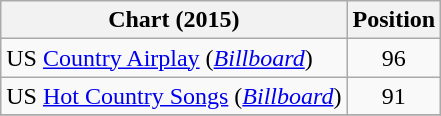<table class="wikitable sortable">
<tr>
<th scope="col">Chart (2015)</th>
<th scope="col">Position</th>
</tr>
<tr>
<td>US <a href='#'>Country Airplay</a> (<em><a href='#'>Billboard</a></em>)</td>
<td align="center">96</td>
</tr>
<tr>
<td>US <a href='#'>Hot Country Songs</a> (<em><a href='#'>Billboard</a></em>)</td>
<td align="center">91</td>
</tr>
<tr>
</tr>
</table>
